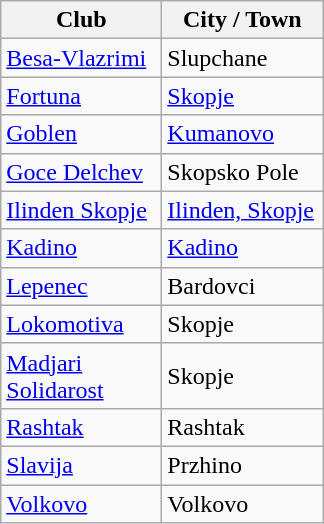<table class="wikitable sortable">
<tr>
<th width="100px">Club</th>
<th width="100px">City / Town</th>
</tr>
<tr>
<td><a href='#'>Besa-Vlazrimi</a></td>
<td>Slupchane</td>
</tr>
<tr>
<td><a href='#'>Fortuna</a></td>
<td><a href='#'>Skopje</a></td>
</tr>
<tr>
<td><a href='#'>Goblen</a></td>
<td><a href='#'>Kumanovo</a></td>
</tr>
<tr>
<td><a href='#'>Goce Delchev</a></td>
<td>Skopsko Pole</td>
</tr>
<tr>
<td><a href='#'>Ilinden Skopje</a></td>
<td><a href='#'>Ilinden, Skopje</a></td>
</tr>
<tr>
<td><a href='#'>Kadino</a></td>
<td><a href='#'>Kadino</a></td>
</tr>
<tr>
<td><a href='#'>Lepenec</a></td>
<td>Bardovci</td>
</tr>
<tr>
<td><a href='#'>Lokomotiva</a></td>
<td>Skopje</td>
</tr>
<tr>
<td><a href='#'>Madjari Solidarost</a></td>
<td>Skopje</td>
</tr>
<tr>
<td><a href='#'>Rashtak</a></td>
<td>Rashtak</td>
</tr>
<tr>
<td><a href='#'>Slavija</a></td>
<td>Przhino</td>
</tr>
<tr>
<td><a href='#'>Volkovo</a></td>
<td>Volkovo</td>
</tr>
</table>
